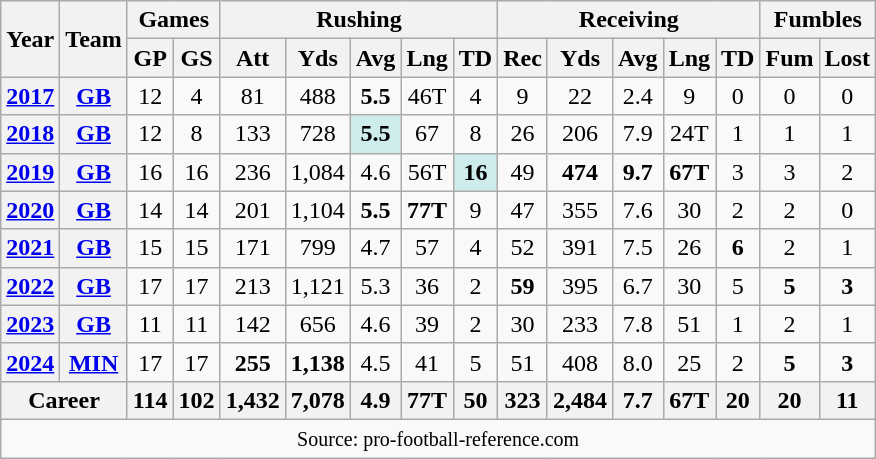<table class="wikitable" style="text-align: center;">
<tr>
<th rowspan="2">Year</th>
<th rowspan="2">Team</th>
<th colspan="2">Games</th>
<th colspan="5">Rushing</th>
<th colspan="5">Receiving</th>
<th colspan="2">Fumbles</th>
</tr>
<tr>
<th>GP</th>
<th>GS</th>
<th>Att</th>
<th>Yds</th>
<th>Avg</th>
<th>Lng</th>
<th>TD</th>
<th>Rec</th>
<th>Yds</th>
<th>Avg</th>
<th>Lng</th>
<th>TD</th>
<th>Fum</th>
<th>Lost</th>
</tr>
<tr>
<th><a href='#'>2017</a></th>
<th><a href='#'>GB</a></th>
<td>12</td>
<td>4</td>
<td>81</td>
<td>488</td>
<td><strong>5.5</strong></td>
<td>46T</td>
<td>4</td>
<td>9</td>
<td>22</td>
<td>2.4</td>
<td>9</td>
<td>0</td>
<td>0</td>
<td>0</td>
</tr>
<tr>
<th><a href='#'>2018</a></th>
<th><a href='#'>GB</a></th>
<td>12</td>
<td>8</td>
<td>133</td>
<td>728</td>
<td style="background:#cfecec;"><strong>5.5</strong></td>
<td>67</td>
<td>8</td>
<td>26</td>
<td>206</td>
<td>7.9</td>
<td>24T</td>
<td>1</td>
<td>1</td>
<td>1</td>
</tr>
<tr>
<th><a href='#'>2019</a></th>
<th><a href='#'>GB</a></th>
<td>16</td>
<td>16</td>
<td>236</td>
<td>1,084</td>
<td>4.6</td>
<td>56T</td>
<td style="background:#cfecec;"><strong>16</strong></td>
<td>49</td>
<td><strong>474</strong></td>
<td><strong>9.7</strong></td>
<td><strong>67T</strong></td>
<td>3</td>
<td>3</td>
<td>2</td>
</tr>
<tr>
<th><a href='#'>2020</a></th>
<th><a href='#'>GB</a></th>
<td>14</td>
<td>14</td>
<td>201</td>
<td>1,104</td>
<td><strong>5.5</strong></td>
<td><strong>77T</strong></td>
<td>9</td>
<td>47</td>
<td>355</td>
<td>7.6</td>
<td>30</td>
<td>2</td>
<td>2</td>
<td>0</td>
</tr>
<tr>
<th><a href='#'>2021</a></th>
<th><a href='#'>GB</a></th>
<td>15</td>
<td>15</td>
<td>171</td>
<td>799</td>
<td>4.7</td>
<td>57</td>
<td>4</td>
<td>52</td>
<td>391</td>
<td>7.5</td>
<td>26</td>
<td><strong>6</strong></td>
<td>2</td>
<td>1</td>
</tr>
<tr>
<th><a href='#'>2022</a></th>
<th><a href='#'>GB</a></th>
<td>17</td>
<td>17</td>
<td>213</td>
<td>1,121</td>
<td>5.3</td>
<td>36</td>
<td>2</td>
<td><strong>59</strong></td>
<td>395</td>
<td>6.7</td>
<td>30</td>
<td>5</td>
<td><strong>5</strong></td>
<td><strong>3</strong></td>
</tr>
<tr>
<th><a href='#'>2023</a></th>
<th><a href='#'>GB</a></th>
<td>11</td>
<td>11</td>
<td>142</td>
<td>656</td>
<td>4.6</td>
<td>39</td>
<td>2</td>
<td>30</td>
<td>233</td>
<td>7.8</td>
<td>51</td>
<td>1</td>
<td>2</td>
<td>1</td>
</tr>
<tr>
<th><a href='#'>2024</a></th>
<th><a href='#'>MIN</a></th>
<td>17</td>
<td>17</td>
<td><strong>255</strong></td>
<td><strong>1,138</strong></td>
<td>4.5</td>
<td>41</td>
<td>5</td>
<td>51</td>
<td>408</td>
<td>8.0</td>
<td>25</td>
<td>2</td>
<td><strong>5</strong></td>
<td><strong>3</strong></td>
</tr>
<tr>
<th colspan="2">Career</th>
<th>114</th>
<th>102</th>
<th>1,432</th>
<th>7,078</th>
<th>4.9</th>
<th>77T</th>
<th>50</th>
<th>323</th>
<th>2,484</th>
<th>7.7</th>
<th>67T</th>
<th>20</th>
<th>20</th>
<th>11</th>
</tr>
<tr>
<td colspan="16"><small>Source: pro-football-reference.com</small></td>
</tr>
</table>
